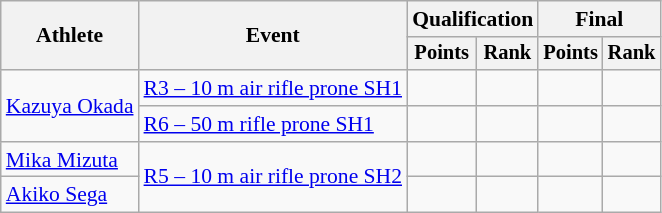<table class="wikitable" style="font-size:90%">
<tr>
<th rowspan="2">Athlete</th>
<th rowspan="2">Event</th>
<th colspan="2">Qualification</th>
<th colspan="2">Final</th>
</tr>
<tr style="font-size:95%">
<th>Points</th>
<th>Rank</th>
<th>Points</th>
<th>Rank</th>
</tr>
<tr align=center>
<td align=left rowspan=2><a href='#'>Kazuya Okada</a></td>
<td align=left><a href='#'>R3 – 10 m air rifle prone SH1</a></td>
<td></td>
<td></td>
<td></td>
<td></td>
</tr>
<tr align=center>
<td align=left><a href='#'>R6 – 50 m rifle prone SH1</a></td>
<td></td>
<td></td>
<td></td>
<td></td>
</tr>
<tr align=center>
<td align=left><a href='#'>Mika Mizuta</a></td>
<td align=left rowspan=2><a href='#'>R5 – 10 m air rifle prone SH2</a></td>
<td></td>
<td></td>
<td></td>
<td></td>
</tr>
<tr align=center>
<td align=left><a href='#'>Akiko Sega</a></td>
<td></td>
<td></td>
<td></td>
<td></td>
</tr>
</table>
